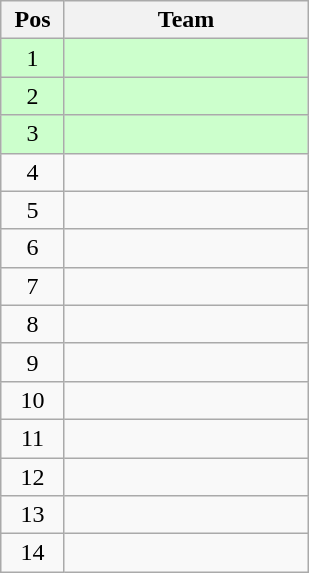<table class="wikitable" style="text-align:center;">
<tr>
<th width="35">Pos</th>
<th width="155">Team</th>
</tr>
<tr bgcolor="ccffcc">
<td>1</td>
<td align="left"></td>
</tr>
<tr bgcolor="ccffcc">
<td>2</td>
<td align="left"></td>
</tr>
<tr bgcolor="ccffcc">
<td>3</td>
<td align="left"></td>
</tr>
<tr>
<td>4</td>
<td align="left"></td>
</tr>
<tr>
<td>5</td>
<td align="left"></td>
</tr>
<tr>
<td>6</td>
<td align="left"></td>
</tr>
<tr>
<td>7</td>
<td align="left"></td>
</tr>
<tr>
<td>8</td>
<td align="left"></td>
</tr>
<tr>
<td>9</td>
<td align="left"></td>
</tr>
<tr>
<td>10</td>
<td align="left"></td>
</tr>
<tr>
<td>11</td>
<td align="left"></td>
</tr>
<tr>
<td>12</td>
<td align="left"></td>
</tr>
<tr>
<td>13</td>
<td align="left"></td>
</tr>
<tr>
<td>14</td>
<td align="left"></td>
</tr>
</table>
